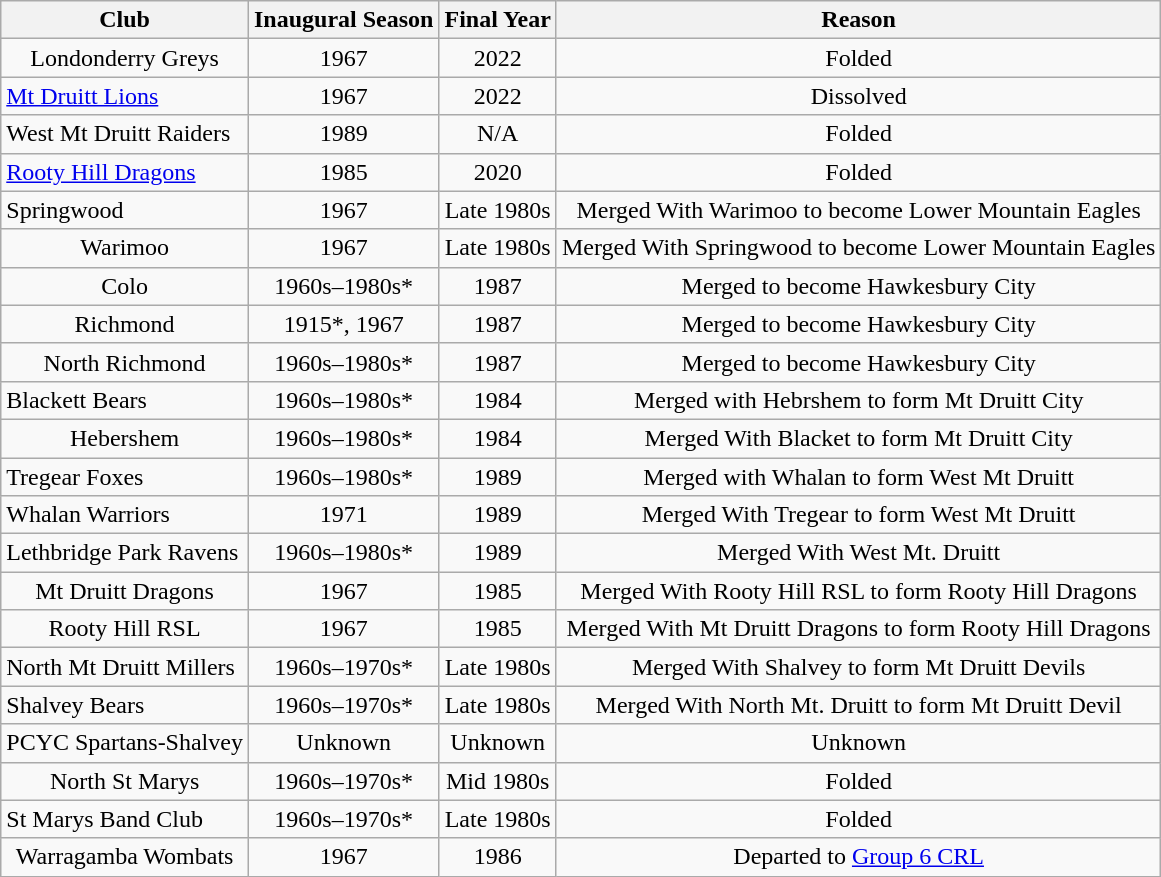<table class="wikitable" style="text-align:center;">
<tr>
<th>Club<br></th>
<th>Inaugural Season</th>
<th>Final Year<br></th>
<th>Reason</th>
</tr>
<tr>
<td>Londonderry Greys</td>
<td>1967</td>
<td>2022</td>
<td>Folded</td>
</tr>
<tr>
<td style="text-align:left;"> <a href='#'>Mt Druitt Lions</a></td>
<td>1967</td>
<td>2022</td>
<td>Dissolved</td>
</tr>
<tr>
<td style="text-align:left;"> West Mt Druitt Raiders</td>
<td>1989</td>
<td>N/A</td>
<td>Folded</td>
</tr>
<tr>
<td style="text-align:left;"> <a href='#'>Rooty Hill Dragons</a></td>
<td>1985</td>
<td>2020</td>
<td>Folded</td>
</tr>
<tr>
<td style="text-align:left;"> Springwood</td>
<td>1967</td>
<td>Late 1980s</td>
<td>Merged With Warimoo to become Lower Mountain Eagles</td>
</tr>
<tr>
<td>Warimoo</td>
<td>1967</td>
<td>Late 1980s</td>
<td>Merged With Springwood to become Lower Mountain Eagles</td>
</tr>
<tr>
<td>Colo</td>
<td>1960s–1980s*</td>
<td>1987</td>
<td>Merged to become Hawkesbury City</td>
</tr>
<tr>
<td>Richmond</td>
<td>1915*, 1967</td>
<td>1987</td>
<td>Merged to become Hawkesbury City</td>
</tr>
<tr>
<td>North Richmond</td>
<td>1960s–1980s*</td>
<td>1987</td>
<td>Merged to become Hawkesbury City</td>
</tr>
<tr>
<td style="text-align:left;"> Blackett Bears</td>
<td>1960s–1980s*</td>
<td>1984</td>
<td>Merged with Hebrshem to form Mt Druitt City</td>
</tr>
<tr>
<td>Hebershem</td>
<td>1960s–1980s*</td>
<td>1984</td>
<td>Merged With Blacket to form Mt Druitt City</td>
</tr>
<tr>
<td style="text-align:left;"> Tregear Foxes</td>
<td>1960s–1980s*</td>
<td>1989</td>
<td>Merged with Whalan to form West Mt Druitt</td>
</tr>
<tr>
<td style="text-align:left;"> Whalan Warriors</td>
<td>1971</td>
<td>1989</td>
<td>Merged With Tregear to form West Mt Druitt</td>
</tr>
<tr>
<td style="text-align:left;"> Lethbridge Park Ravens</td>
<td>1960s–1980s*</td>
<td>1989</td>
<td>Merged With West Mt. Druitt</td>
</tr>
<tr>
<td>Mt Druitt Dragons</td>
<td>1967</td>
<td>1985</td>
<td>Merged With Rooty Hill RSL to form Rooty Hill Dragons</td>
</tr>
<tr>
<td>Rooty Hill RSL</td>
<td>1967</td>
<td>1985</td>
<td>Merged With Mt Druitt Dragons to form Rooty Hill Dragons</td>
</tr>
<tr>
<td style="text-align:left;"> North Mt Druitt Millers</td>
<td>1960s–1970s*</td>
<td>Late 1980s</td>
<td>Merged With Shalvey to form Mt Druitt Devils</td>
</tr>
<tr>
<td style="text-align:left;"> Shalvey Bears</td>
<td>1960s–1970s*</td>
<td>Late 1980s</td>
<td>Merged With North Mt. Druitt to form Mt Druitt Devil</td>
</tr>
<tr>
<td>PCYC Spartans-Shalvey</td>
<td>Unknown</td>
<td>Unknown</td>
<td>Unknown</td>
</tr>
<tr>
<td>North St Marys</td>
<td>1960s–1970s*</td>
<td>Mid 1980s</td>
<td>Folded</td>
</tr>
<tr>
<td style="text-align:left;"> St Marys Band Club</td>
<td>1960s–1970s*</td>
<td>Late 1980s</td>
<td>Folded</td>
</tr>
<tr>
<td>Warragamba Wombats</td>
<td>1967</td>
<td>1986</td>
<td>Departed to <a href='#'>Group 6 CRL</a></td>
</tr>
</table>
